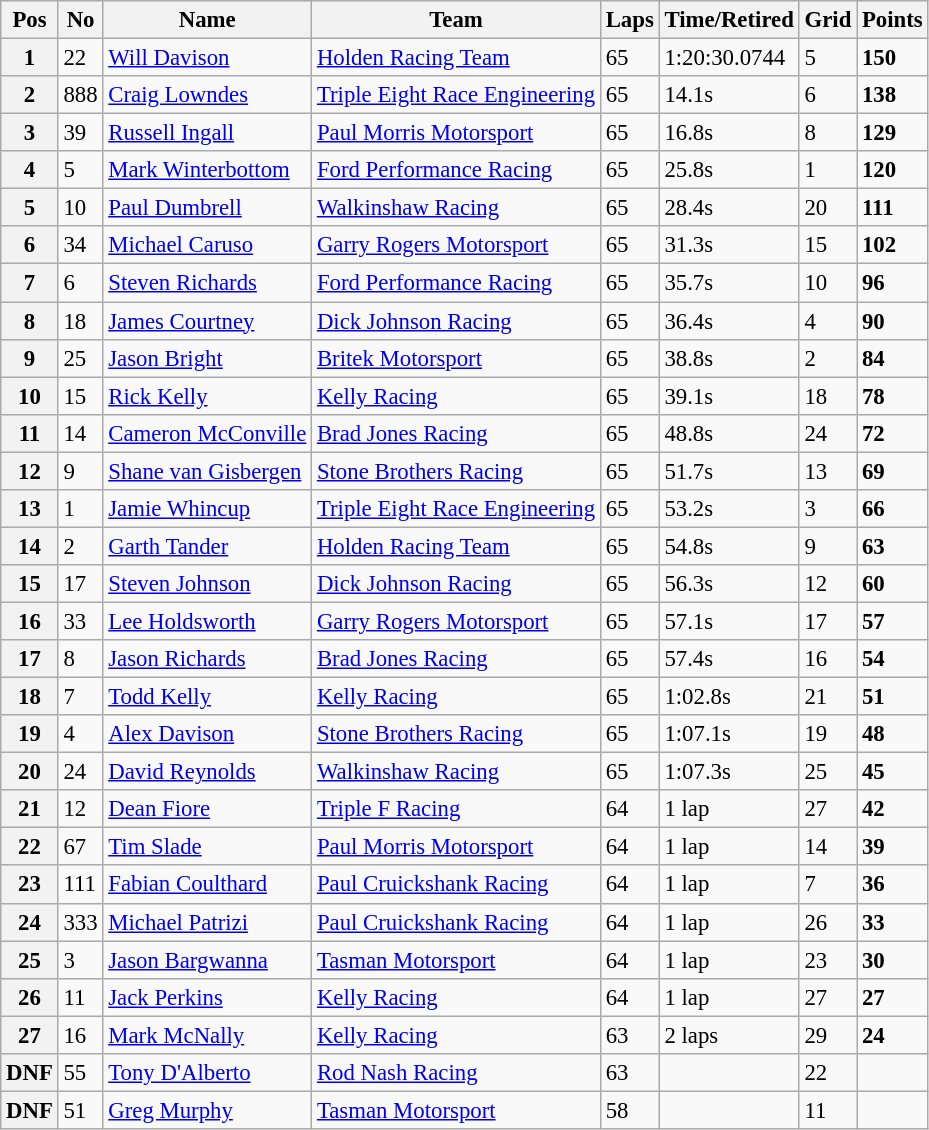<table class="wikitable" style="font-size: 95%;">
<tr>
<th>Pos</th>
<th>No</th>
<th>Name</th>
<th>Team</th>
<th>Laps</th>
<th>Time/Retired</th>
<th>Grid</th>
<th>Points</th>
</tr>
<tr>
<th>1</th>
<td>22</td>
<td><a href='#'>Will Davison</a></td>
<td><a href='#'>Holden Racing Team</a></td>
<td>65</td>
<td>1:20:30.0744</td>
<td>5</td>
<td><strong>150</strong></td>
</tr>
<tr>
<th>2</th>
<td>888</td>
<td><a href='#'>Craig Lowndes</a></td>
<td><a href='#'>Triple Eight Race Engineering</a></td>
<td>65</td>
<td>14.1s</td>
<td>6</td>
<td><strong>138</strong></td>
</tr>
<tr>
<th>3</th>
<td>39</td>
<td><a href='#'>Russell Ingall</a></td>
<td><a href='#'>Paul Morris Motorsport</a></td>
<td>65</td>
<td>16.8s</td>
<td>8</td>
<td><strong>129</strong></td>
</tr>
<tr>
<th>4</th>
<td>5</td>
<td><a href='#'>Mark Winterbottom</a></td>
<td><a href='#'>Ford Performance Racing</a></td>
<td>65</td>
<td>25.8s</td>
<td>1</td>
<td><strong>120</strong></td>
</tr>
<tr>
<th>5</th>
<td>10</td>
<td><a href='#'>Paul Dumbrell</a></td>
<td><a href='#'>Walkinshaw Racing</a></td>
<td>65</td>
<td>28.4s</td>
<td>20</td>
<td><strong>111</strong></td>
</tr>
<tr>
<th>6</th>
<td>34</td>
<td><a href='#'>Michael Caruso</a></td>
<td><a href='#'>Garry Rogers Motorsport</a></td>
<td>65</td>
<td>31.3s</td>
<td>15</td>
<td><strong>102</strong></td>
</tr>
<tr>
<th>7</th>
<td>6</td>
<td><a href='#'>Steven Richards</a></td>
<td><a href='#'>Ford Performance Racing</a></td>
<td>65</td>
<td>35.7s</td>
<td>10</td>
<td><strong>96</strong></td>
</tr>
<tr>
<th>8</th>
<td>18</td>
<td><a href='#'>James Courtney</a></td>
<td><a href='#'>Dick Johnson Racing</a></td>
<td>65</td>
<td>36.4s</td>
<td>4</td>
<td><strong>90</strong></td>
</tr>
<tr>
<th>9</th>
<td>25</td>
<td><a href='#'>Jason Bright</a></td>
<td><a href='#'>Britek Motorsport</a></td>
<td>65</td>
<td>38.8s</td>
<td>2</td>
<td><strong>84</strong></td>
</tr>
<tr>
<th>10</th>
<td>15</td>
<td><a href='#'>Rick Kelly</a></td>
<td><a href='#'>Kelly Racing</a></td>
<td>65</td>
<td>39.1s</td>
<td>18</td>
<td><strong>78</strong></td>
</tr>
<tr>
<th>11</th>
<td>14</td>
<td><a href='#'>Cameron McConville</a></td>
<td><a href='#'>Brad Jones Racing</a></td>
<td>65</td>
<td>48.8s</td>
<td>24</td>
<td><strong>72</strong></td>
</tr>
<tr>
<th>12</th>
<td>9</td>
<td><a href='#'>Shane van Gisbergen</a></td>
<td><a href='#'>Stone Brothers Racing</a></td>
<td>65</td>
<td>51.7s</td>
<td>13</td>
<td><strong>69</strong></td>
</tr>
<tr>
<th>13</th>
<td>1</td>
<td><a href='#'>Jamie Whincup</a></td>
<td><a href='#'>Triple Eight Race Engineering</a></td>
<td>65</td>
<td>53.2s</td>
<td>3</td>
<td><strong>66</strong></td>
</tr>
<tr>
<th>14</th>
<td>2</td>
<td><a href='#'>Garth Tander</a></td>
<td><a href='#'>Holden Racing Team</a></td>
<td>65</td>
<td>54.8s</td>
<td>9</td>
<td><strong>63</strong></td>
</tr>
<tr>
<th>15</th>
<td>17</td>
<td><a href='#'>Steven Johnson</a></td>
<td><a href='#'>Dick Johnson Racing</a></td>
<td>65</td>
<td>56.3s</td>
<td>12</td>
<td><strong>60</strong></td>
</tr>
<tr>
<th>16</th>
<td>33</td>
<td><a href='#'>Lee Holdsworth</a></td>
<td><a href='#'>Garry Rogers Motorsport</a></td>
<td>65</td>
<td>57.1s</td>
<td>17</td>
<td><strong>57</strong></td>
</tr>
<tr>
<th>17</th>
<td>8</td>
<td><a href='#'>Jason Richards</a></td>
<td><a href='#'>Brad Jones Racing</a></td>
<td>65</td>
<td>57.4s</td>
<td>16</td>
<td><strong>54</strong></td>
</tr>
<tr>
<th>18</th>
<td>7</td>
<td><a href='#'>Todd Kelly</a></td>
<td><a href='#'>Kelly Racing</a></td>
<td>65</td>
<td>1:02.8s</td>
<td>21</td>
<td><strong>51</strong></td>
</tr>
<tr>
<th>19</th>
<td>4</td>
<td><a href='#'>Alex Davison</a></td>
<td><a href='#'>Stone Brothers Racing</a></td>
<td>65</td>
<td>1:07.1s</td>
<td>19</td>
<td><strong>48</strong></td>
</tr>
<tr>
<th>20</th>
<td>24</td>
<td><a href='#'>David Reynolds</a></td>
<td><a href='#'>Walkinshaw Racing</a></td>
<td>65</td>
<td>1:07.3s</td>
<td>25</td>
<td><strong>45</strong></td>
</tr>
<tr>
<th>21</th>
<td>12</td>
<td><a href='#'>Dean Fiore</a></td>
<td><a href='#'>Triple F Racing</a></td>
<td>64</td>
<td> 1 lap</td>
<td>27</td>
<td><strong>42</strong></td>
</tr>
<tr>
<th>22</th>
<td>67</td>
<td><a href='#'>Tim Slade</a></td>
<td><a href='#'>Paul Morris Motorsport</a></td>
<td>64</td>
<td> 1 lap</td>
<td>14</td>
<td><strong>39</strong></td>
</tr>
<tr>
<th>23</th>
<td>111</td>
<td><a href='#'>Fabian Coulthard</a></td>
<td><a href='#'>Paul Cruickshank Racing</a></td>
<td>64</td>
<td> 1 lap</td>
<td>7</td>
<td><strong>36</strong></td>
</tr>
<tr>
<th>24</th>
<td>333</td>
<td><a href='#'>Michael Patrizi</a></td>
<td><a href='#'>Paul Cruickshank Racing</a></td>
<td>64</td>
<td> 1 lap</td>
<td>26</td>
<td><strong>33</strong></td>
</tr>
<tr>
<th>25</th>
<td>3</td>
<td><a href='#'>Jason Bargwanna</a></td>
<td><a href='#'>Tasman Motorsport</a></td>
<td>64</td>
<td> 1 lap</td>
<td>23</td>
<td><strong>30</strong></td>
</tr>
<tr>
<th>26</th>
<td>11</td>
<td><a href='#'>Jack Perkins</a></td>
<td><a href='#'>Kelly Racing</a></td>
<td>64</td>
<td> 1 lap</td>
<td>27</td>
<td><strong>27</strong></td>
</tr>
<tr>
<th>27</th>
<td>16</td>
<td><a href='#'>Mark McNally</a></td>
<td><a href='#'>Kelly Racing</a></td>
<td>63</td>
<td> 2 laps</td>
<td>29</td>
<td><strong>24</strong></td>
</tr>
<tr>
<th>DNF</th>
<td>55</td>
<td><a href='#'>Tony D'Alberto</a></td>
<td><a href='#'>Rod Nash Racing</a></td>
<td>63</td>
<td></td>
<td>22</td>
<td></td>
</tr>
<tr>
<th>DNF</th>
<td>51</td>
<td><a href='#'>Greg Murphy</a></td>
<td><a href='#'>Tasman Motorsport</a></td>
<td>58</td>
<td></td>
<td>11</td>
<td></td>
</tr>
</table>
